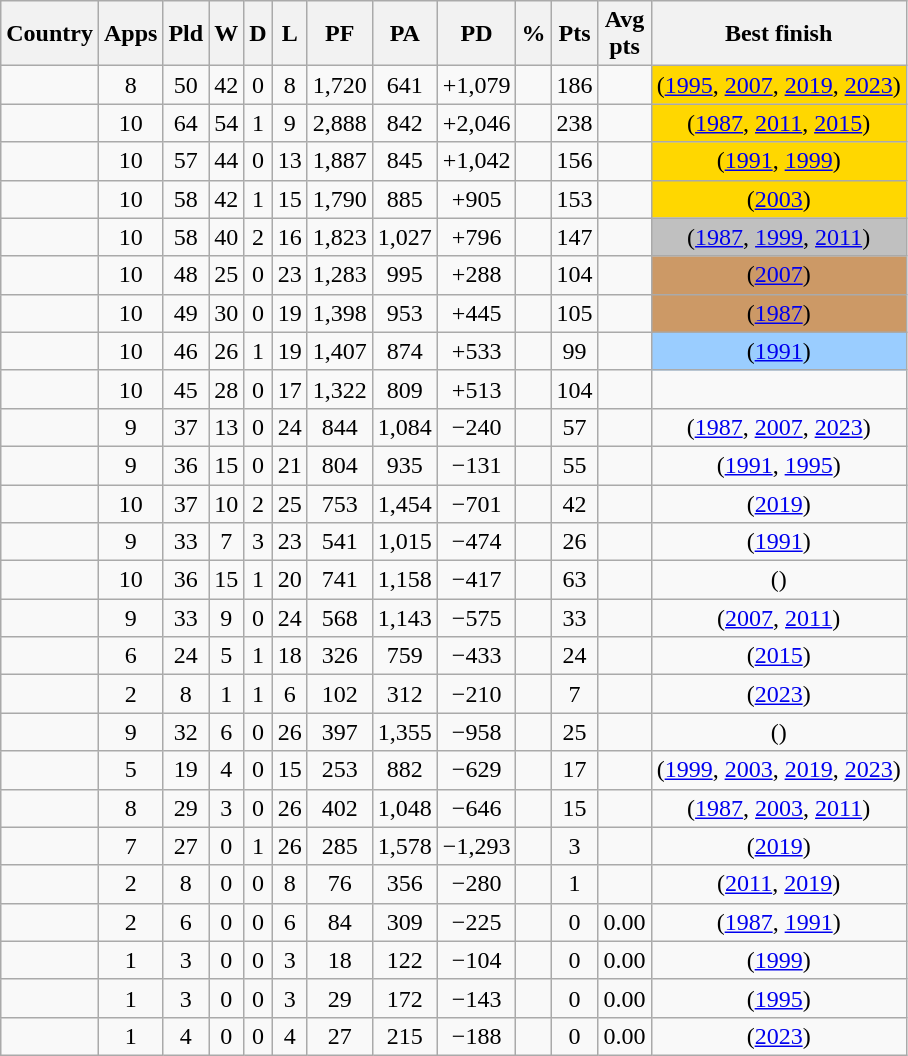<table class="wikitable sortable" style="text-align:center">
<tr>
<th>Country</th>
<th>Apps</th>
<th>Pld</th>
<th>W</th>
<th>D</th>
<th>L</th>
<th>PF</th>
<th>PA</th>
<th>PD</th>
<th>%</th>
<th>Pts</th>
<th>Avg<br>pts</th>
<th>Best finish</th>
</tr>
<tr>
<td align=left></td>
<td>8</td>
<td>50</td>
<td>42</td>
<td>0</td>
<td>8</td>
<td>1,720</td>
<td>641</td>
<td>+1,079</td>
<td></td>
<td>186</td>
<td></td>
<td style="background:gold"> (<a href='#'>1995</a>, <a href='#'>2007</a>, <a href='#'>2019</a>, <a href='#'>2023</a>)</td>
</tr>
<tr>
<td align=left></td>
<td>10</td>
<td>64</td>
<td>54</td>
<td>1</td>
<td>9</td>
<td>2,888</td>
<td>842</td>
<td>+2,046</td>
<td></td>
<td>238</td>
<td></td>
<td style="background:gold"> (<a href='#'>1987</a>, <a href='#'>2011</a>, <a href='#'>2015</a>)</td>
</tr>
<tr>
<td align=left></td>
<td>10</td>
<td>57</td>
<td>44</td>
<td>0</td>
<td>13</td>
<td>1,887</td>
<td>845</td>
<td>+1,042</td>
<td></td>
<td>156</td>
<td></td>
<td style="background:gold"> (<a href='#'>1991</a>, <a href='#'>1999</a>)</td>
</tr>
<tr>
<td align=left></td>
<td>10</td>
<td>58</td>
<td>42</td>
<td>1</td>
<td>15</td>
<td>1,790</td>
<td>885</td>
<td>+905</td>
<td></td>
<td>153</td>
<td></td>
<td style="background:gold"> (<a href='#'>2003</a>)</td>
</tr>
<tr>
<td align=left></td>
<td>10</td>
<td>58</td>
<td>40</td>
<td>2</td>
<td>16</td>
<td>1,823</td>
<td>1,027</td>
<td>+796</td>
<td></td>
<td>147</td>
<td></td>
<td style="background:silver"> (<a href='#'>1987</a>, <a href='#'>1999</a>, <a href='#'>2011</a>)</td>
</tr>
<tr>
<td align=left></td>
<td>10</td>
<td>48</td>
<td>25</td>
<td>0</td>
<td>23</td>
<td>1,283</td>
<td>995</td>
<td>+288</td>
<td></td>
<td>104</td>
<td></td>
<td style="background:#c96"> (<a href='#'>2007</a>)</td>
</tr>
<tr>
<td align=left></td>
<td>10</td>
<td>49</td>
<td>30</td>
<td>0</td>
<td>19</td>
<td>1,398</td>
<td>953</td>
<td>+445</td>
<td></td>
<td>105</td>
<td></td>
<td style="background:#c96"> (<a href='#'>1987</a>)</td>
</tr>
<tr>
<td align=left></td>
<td>10</td>
<td>46</td>
<td>26</td>
<td>1</td>
<td>19</td>
<td>1,407</td>
<td>874</td>
<td>+533</td>
<td></td>
<td>99</td>
<td></td>
<td style="background:#9ACDFF"> (<a href='#'>1991</a>)</td>
</tr>
<tr>
<td align=left></td>
<td>10</td>
<td>45</td>
<td>28</td>
<td>0</td>
<td>17</td>
<td>1,322</td>
<td>809</td>
<td>+513</td>
<td></td>
<td>104</td>
<td></td>
<td> </td>
</tr>
<tr>
<td align=left></td>
<td>9</td>
<td>37</td>
<td>13</td>
<td>0</td>
<td>24</td>
<td>844</td>
<td>1,084</td>
<td>−240</td>
<td></td>
<td>57</td>
<td></td>
<td> (<a href='#'>1987</a>, <a href='#'>2007</a>, <a href='#'>2023</a>)</td>
</tr>
<tr>
<td align=left></td>
<td>9</td>
<td>36</td>
<td>15</td>
<td>0</td>
<td>21</td>
<td>804</td>
<td>935</td>
<td>−131</td>
<td></td>
<td>55</td>
<td></td>
<td> (<a href='#'>1991</a>, <a href='#'>1995</a>)</td>
</tr>
<tr>
<td align=left></td>
<td>10</td>
<td>37</td>
<td>10</td>
<td>2</td>
<td>25</td>
<td>753</td>
<td>1,454</td>
<td>−701</td>
<td></td>
<td>42</td>
<td></td>
<td> (<a href='#'>2019</a>)</td>
</tr>
<tr>
<td align=left></td>
<td>9</td>
<td>33</td>
<td>7</td>
<td>3</td>
<td>23</td>
<td>541</td>
<td>1,015</td>
<td>−474</td>
<td></td>
<td>26</td>
<td></td>
<td> (<a href='#'>1991</a>)</td>
</tr>
<tr>
<td align=left></td>
<td>10</td>
<td>36</td>
<td>15</td>
<td>1</td>
<td>20</td>
<td>741</td>
<td>1,158</td>
<td>−417</td>
<td></td>
<td>63</td>
<td></td>
<td> ()</td>
</tr>
<tr>
<td align=left></td>
<td>9</td>
<td>33</td>
<td>9</td>
<td>0</td>
<td>24</td>
<td>568</td>
<td>1,143</td>
<td>−575</td>
<td></td>
<td>33</td>
<td></td>
<td> (<a href='#'>2007</a>, <a href='#'>2011</a>)</td>
</tr>
<tr>
<td align=left></td>
<td>6</td>
<td>24</td>
<td>5</td>
<td>1</td>
<td>18</td>
<td>326</td>
<td>759</td>
<td>−433</td>
<td></td>
<td>24</td>
<td></td>
<td> (<a href='#'>2015</a>)</td>
</tr>
<tr>
<td align=left></td>
<td>2</td>
<td>8</td>
<td>1</td>
<td>1</td>
<td>6</td>
<td>102</td>
<td>312</td>
<td>−210</td>
<td></td>
<td>7</td>
<td></td>
<td> (<a href='#'>2023</a>)</td>
</tr>
<tr>
<td align=left></td>
<td>9</td>
<td>32</td>
<td>6</td>
<td>0</td>
<td>26</td>
<td>397</td>
<td>1,355</td>
<td>−958</td>
<td></td>
<td>25</td>
<td></td>
<td> ()</td>
</tr>
<tr>
<td align=left></td>
<td>5</td>
<td>19</td>
<td>4</td>
<td>0</td>
<td>15</td>
<td>253</td>
<td>882</td>
<td>−629</td>
<td></td>
<td>17</td>
<td></td>
<td> (<a href='#'>1999</a>, <a href='#'>2003</a>, <a href='#'>2019</a>, <a href='#'>2023</a>)</td>
</tr>
<tr>
<td align=left></td>
<td>8</td>
<td>29</td>
<td>3</td>
<td>0</td>
<td>26</td>
<td>402</td>
<td>1,048</td>
<td>−646</td>
<td></td>
<td>15</td>
<td></td>
<td> (<a href='#'>1987</a>, <a href='#'>2003</a>, <a href='#'>2011</a>)</td>
</tr>
<tr>
<td align=left></td>
<td>7</td>
<td>27</td>
<td>0</td>
<td>1</td>
<td>26</td>
<td>285</td>
<td>1,578</td>
<td>−1,293</td>
<td></td>
<td>3</td>
<td></td>
<td> (<a href='#'>2019</a>)</td>
</tr>
<tr>
<td align=left></td>
<td>2</td>
<td>8</td>
<td>0</td>
<td>0</td>
<td>8</td>
<td>76</td>
<td>356</td>
<td>−280</td>
<td></td>
<td>1</td>
<td></td>
<td> (<a href='#'>2011</a>, <a href='#'>2019</a>)</td>
</tr>
<tr>
<td align=left></td>
<td>2</td>
<td>6</td>
<td>0</td>
<td>0</td>
<td>6</td>
<td>84</td>
<td>309</td>
<td>−225</td>
<td></td>
<td>0</td>
<td>0.00</td>
<td> (<a href='#'>1987</a>, <a href='#'>1991</a>)</td>
</tr>
<tr>
<td align=left></td>
<td>1</td>
<td>3</td>
<td>0</td>
<td>0</td>
<td>3</td>
<td>18</td>
<td>122</td>
<td>−104</td>
<td></td>
<td>0</td>
<td>0.00</td>
<td> (<a href='#'>1999</a>)</td>
</tr>
<tr>
<td align=left></td>
<td>1</td>
<td>3</td>
<td>0</td>
<td>0</td>
<td>3</td>
<td>29</td>
<td>172</td>
<td>−143</td>
<td></td>
<td>0</td>
<td>0.00</td>
<td> (<a href='#'>1995</a>)</td>
</tr>
<tr>
<td align=left></td>
<td>1</td>
<td>4</td>
<td>0</td>
<td>0</td>
<td>4</td>
<td>27</td>
<td>215</td>
<td>−188</td>
<td></td>
<td>0</td>
<td>0.00</td>
<td> (<a href='#'>2023</a>)</td>
</tr>
</table>
